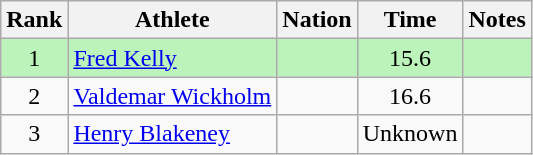<table class="wikitable sortable" style="text-align:center">
<tr>
<th>Rank</th>
<th>Athlete</th>
<th>Nation</th>
<th>Time</th>
<th>Notes</th>
</tr>
<tr bgcolor=bbf3bb>
<td>1</td>
<td align=left><a href='#'>Fred Kelly</a></td>
<td align=left></td>
<td>15.6</td>
<td></td>
</tr>
<tr>
<td>2</td>
<td align=left><a href='#'>Valdemar Wickholm</a></td>
<td align=left></td>
<td>16.6</td>
<td></td>
</tr>
<tr>
<td>3</td>
<td align=left><a href='#'>Henry Blakeney</a></td>
<td align=left></td>
<td>Unknown</td>
<td></td>
</tr>
</table>
